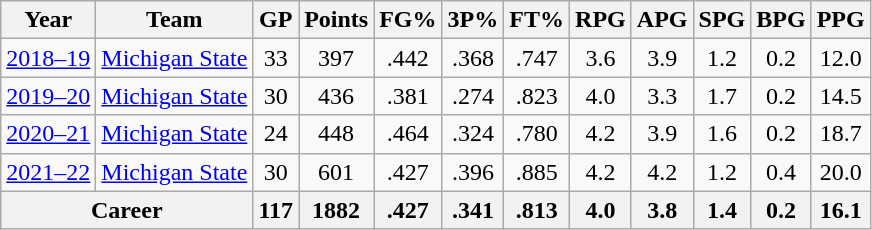<table class="wikitable"; style="text-align:center";>
<tr>
<th>Year</th>
<th>Team</th>
<th>GP</th>
<th>Points</th>
<th>FG%</th>
<th>3P%</th>
<th>FT%</th>
<th>RPG</th>
<th>APG</th>
<th>SPG</th>
<th>BPG</th>
<th>PPG</th>
</tr>
<tr>
<td><a href='#'>2018–19</a></td>
<td><a href='#'>Michigan State</a></td>
<td>33</td>
<td>397</td>
<td>.442</td>
<td>.368</td>
<td>.747</td>
<td>3.6</td>
<td>3.9</td>
<td>1.2</td>
<td>0.2</td>
<td>12.0</td>
</tr>
<tr>
<td><a href='#'>2019–20</a></td>
<td><a href='#'>Michigan State</a></td>
<td>30</td>
<td>436</td>
<td>.381</td>
<td>.274</td>
<td>.823</td>
<td>4.0</td>
<td>3.3</td>
<td>1.7</td>
<td>0.2</td>
<td>14.5</td>
</tr>
<tr>
<td><a href='#'>2020–21</a></td>
<td><a href='#'>Michigan State</a></td>
<td>24</td>
<td>448</td>
<td>.464</td>
<td>.324</td>
<td>.780</td>
<td>4.2</td>
<td>3.9</td>
<td>1.6</td>
<td>0.2</td>
<td>18.7</td>
</tr>
<tr>
<td><a href='#'>2021–22</a></td>
<td><a href='#'>Michigan State</a></td>
<td>30</td>
<td>601</td>
<td>.427</td>
<td>.396</td>
<td>.885</td>
<td>4.2</td>
<td>4.2</td>
<td>1.2</td>
<td>0.4</td>
<td>20.0</td>
</tr>
<tr>
<th colspan=2; align=center>Career</th>
<th>117</th>
<th>1882</th>
<th>.427</th>
<th>.341</th>
<th>.813</th>
<th>4.0</th>
<th>3.8</th>
<th>1.4</th>
<th>0.2</th>
<th>16.1</th>
</tr>
</table>
